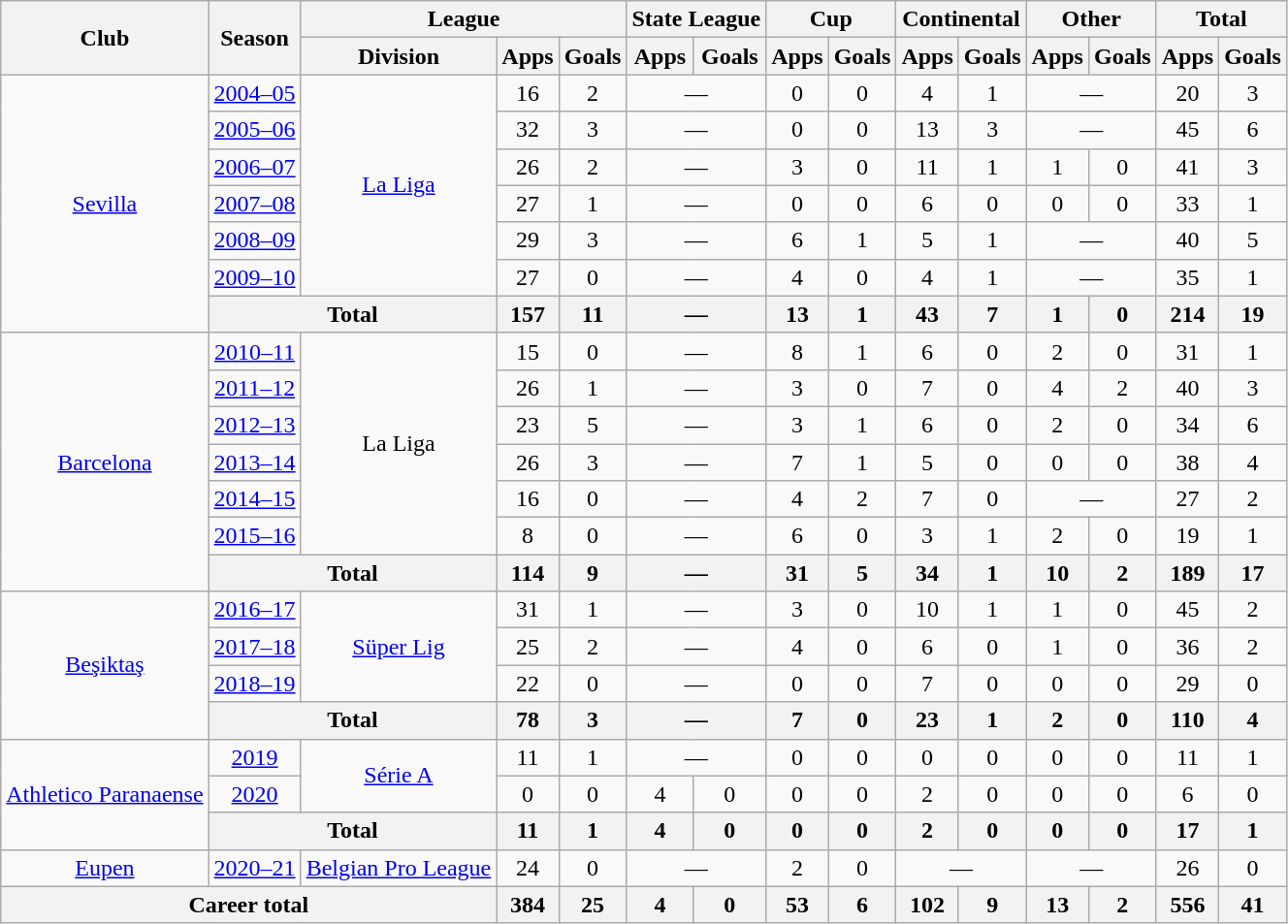<table class="wikitable" style="text-align:center">
<tr>
<th rowspan="2">Club</th>
<th rowspan="2">Season</th>
<th colspan="3">League</th>
<th colspan="2">State League</th>
<th colspan="2">Cup</th>
<th colspan="2">Continental</th>
<th colspan="2">Other</th>
<th colspan="2">Total</th>
</tr>
<tr>
<th>Division</th>
<th>Apps</th>
<th>Goals</th>
<th>Apps</th>
<th>Goals</th>
<th>Apps</th>
<th>Goals</th>
<th>Apps</th>
<th>Goals</th>
<th>Apps</th>
<th>Goals</th>
<th>Apps</th>
<th>Goals</th>
</tr>
<tr>
<td rowspan="7"><a href='#'>Sevilla</a></td>
<td><a href='#'>2004–05</a></td>
<td rowspan="6"><a href='#'>La Liga</a></td>
<td>16</td>
<td>2</td>
<td colspan="2">—</td>
<td>0</td>
<td>0</td>
<td>4</td>
<td>1</td>
<td colspan=2>—</td>
<td>20</td>
<td>3</td>
</tr>
<tr>
<td><a href='#'>2005–06</a></td>
<td>32</td>
<td>3</td>
<td colspan="2">—</td>
<td>0</td>
<td>0</td>
<td>13</td>
<td>3</td>
<td colspan=2>—</td>
<td>45</td>
<td>6</td>
</tr>
<tr>
<td><a href='#'>2006–07</a></td>
<td>26</td>
<td>2</td>
<td colspan="2">—</td>
<td>3</td>
<td>0</td>
<td>11</td>
<td>1</td>
<td>1</td>
<td>0</td>
<td>41</td>
<td>3</td>
</tr>
<tr>
<td><a href='#'>2007–08</a></td>
<td>27</td>
<td>1</td>
<td colspan="2">—</td>
<td>0</td>
<td>0</td>
<td>6</td>
<td>0</td>
<td>0</td>
<td>0</td>
<td>33</td>
<td>1</td>
</tr>
<tr>
<td><a href='#'>2008–09</a></td>
<td>29</td>
<td>3</td>
<td colspan="2">—</td>
<td>6</td>
<td>1</td>
<td>5</td>
<td>1</td>
<td colspan=2>—</td>
<td>40</td>
<td>5</td>
</tr>
<tr>
<td><a href='#'>2009–10</a></td>
<td>27</td>
<td>0</td>
<td colspan="2">—</td>
<td>4</td>
<td>0</td>
<td>4</td>
<td>1</td>
<td colspan=2>—</td>
<td>35</td>
<td>1</td>
</tr>
<tr>
<th colspan="2">Total</th>
<th>157</th>
<th>11</th>
<th colspan="2">—</th>
<th>13</th>
<th>1</th>
<th>43</th>
<th>7</th>
<th>1</th>
<th>0</th>
<th>214</th>
<th>19</th>
</tr>
<tr>
<td rowspan="7"><a href='#'>Barcelona</a></td>
<td><a href='#'>2010–11</a></td>
<td rowspan="6">La Liga</td>
<td>15</td>
<td>0</td>
<td colspan="2">—</td>
<td>8</td>
<td>1</td>
<td>6</td>
<td>0</td>
<td>2</td>
<td>0</td>
<td>31</td>
<td>1</td>
</tr>
<tr>
<td><a href='#'>2011–12</a></td>
<td>26</td>
<td>1</td>
<td colspan="2">—</td>
<td>3</td>
<td>0</td>
<td>7</td>
<td>0</td>
<td>4</td>
<td>2</td>
<td>40</td>
<td>3</td>
</tr>
<tr>
<td><a href='#'>2012–13</a></td>
<td>23</td>
<td>5</td>
<td colspan="2">—</td>
<td>3</td>
<td>1</td>
<td>6</td>
<td>0</td>
<td>2</td>
<td>0</td>
<td>34</td>
<td>6</td>
</tr>
<tr>
<td><a href='#'>2013–14</a></td>
<td>26</td>
<td>3</td>
<td colspan="2">—</td>
<td>7</td>
<td>1</td>
<td>5</td>
<td>0</td>
<td>0</td>
<td>0</td>
<td>38</td>
<td>4</td>
</tr>
<tr>
<td><a href='#'>2014–15</a></td>
<td>16</td>
<td>0</td>
<td colspan="2">—</td>
<td>4</td>
<td>2</td>
<td>7</td>
<td>0</td>
<td colspan=2>—</td>
<td>27</td>
<td>2</td>
</tr>
<tr>
<td><a href='#'>2015–16</a></td>
<td>8</td>
<td>0</td>
<td colspan="2">—</td>
<td>6</td>
<td>0</td>
<td>3</td>
<td>1</td>
<td>2</td>
<td>0</td>
<td>19</td>
<td>1</td>
</tr>
<tr>
<th colspan="2">Total</th>
<th>114</th>
<th>9</th>
<th colspan="2">—</th>
<th>31</th>
<th>5</th>
<th>34</th>
<th>1</th>
<th>10</th>
<th>2</th>
<th>189</th>
<th>17</th>
</tr>
<tr>
<td rowspan="4"><a href='#'>Beşiktaş</a></td>
<td><a href='#'>2016–17</a></td>
<td rowspan="3"><a href='#'>Süper Lig</a></td>
<td>31</td>
<td>1</td>
<td colspan="2">—</td>
<td>3</td>
<td>0</td>
<td>10</td>
<td>1</td>
<td>1</td>
<td>0</td>
<td>45</td>
<td>2</td>
</tr>
<tr>
<td><a href='#'>2017–18</a></td>
<td>25</td>
<td>2</td>
<td colspan="2">—</td>
<td>4</td>
<td>0</td>
<td>6</td>
<td>0</td>
<td>1</td>
<td>0</td>
<td>36</td>
<td>2</td>
</tr>
<tr>
<td><a href='#'>2018–19</a></td>
<td>22</td>
<td>0</td>
<td colspan="2">—</td>
<td>0</td>
<td>0</td>
<td>7</td>
<td>0</td>
<td>0</td>
<td>0</td>
<td>29</td>
<td>0</td>
</tr>
<tr>
<th colspan="2">Total</th>
<th>78</th>
<th>3</th>
<th colspan="2">—</th>
<th>7</th>
<th>0</th>
<th>23</th>
<th>1</th>
<th>2</th>
<th>0</th>
<th>110</th>
<th>4</th>
</tr>
<tr>
<td rowspan="3"><a href='#'>Athletico Paranaense</a></td>
<td><a href='#'>2019</a></td>
<td rowspan="2"><a href='#'>Série A</a></td>
<td>11</td>
<td>1</td>
<td colspan="2">—</td>
<td>0</td>
<td>0</td>
<td>0</td>
<td>0</td>
<td>0</td>
<td>0</td>
<td>11</td>
<td>1</td>
</tr>
<tr>
<td><a href='#'>2020</a></td>
<td>0</td>
<td>0</td>
<td>4</td>
<td>0</td>
<td>0</td>
<td>0</td>
<td>2</td>
<td>0</td>
<td>0</td>
<td>0</td>
<td>6</td>
<td>0</td>
</tr>
<tr>
<th colspan="2">Total</th>
<th>11</th>
<th>1</th>
<th>4</th>
<th>0</th>
<th>0</th>
<th>0</th>
<th>2</th>
<th>0</th>
<th>0</th>
<th>0</th>
<th>17</th>
<th>1</th>
</tr>
<tr>
<td><a href='#'>Eupen</a></td>
<td><a href='#'>2020–21</a></td>
<td><a href='#'>Belgian Pro League</a></td>
<td>24</td>
<td>0</td>
<td colspan="2">—</td>
<td>2</td>
<td>0</td>
<td colspan="2">—</td>
<td colspan="2">—</td>
<td>26</td>
<td>0</td>
</tr>
<tr>
<th colspan="3">Career total</th>
<th>384</th>
<th>25</th>
<th>4</th>
<th>0</th>
<th>53</th>
<th>6</th>
<th>102</th>
<th>9</th>
<th>13</th>
<th>2</th>
<th>556</th>
<th>41</th>
</tr>
</table>
